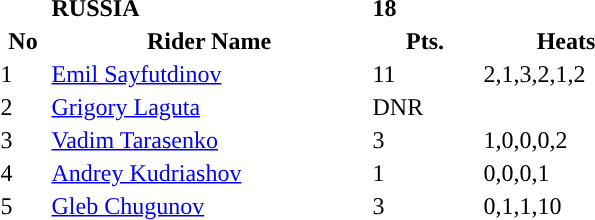<table class="toccolours">
<tr>
<td></td>
<td><strong>RUSSIA</strong></td>
<td><strong>18</strong></td>
</tr>
<tr style="background-color:">
<th width=30px>No</th>
<th width=210px>Rider Name</th>
<th width=70px>Pts.</th>
<th width=110px>Heats</th>
</tr>
<tr style="background-color:">
<td>1</td>
<td><a href='#'>Emil Sayfutdinov</a></td>
<td>11</td>
<td>2,1,3,2,1,2</td>
</tr>
<tr style="background-color:">
<td>2</td>
<td><a href='#'>Grigory Laguta</a></td>
<td>DNR</td>
<td></td>
</tr>
<tr style="background-color:">
<td>3</td>
<td><a href='#'>Vadim Tarasenko</a></td>
<td>3</td>
<td>1,0,0,0,2</td>
</tr>
<tr style="background-color:">
<td>4</td>
<td><a href='#'>Andrey Kudriashov</a></td>
<td>1</td>
<td>0,0,0,1</td>
</tr>
<tr style="background-color:">
<td>5</td>
<td><a href='#'>Gleb Chugunov</a></td>
<td>3</td>
<td>0,1,1,10</td>
</tr>
</table>
